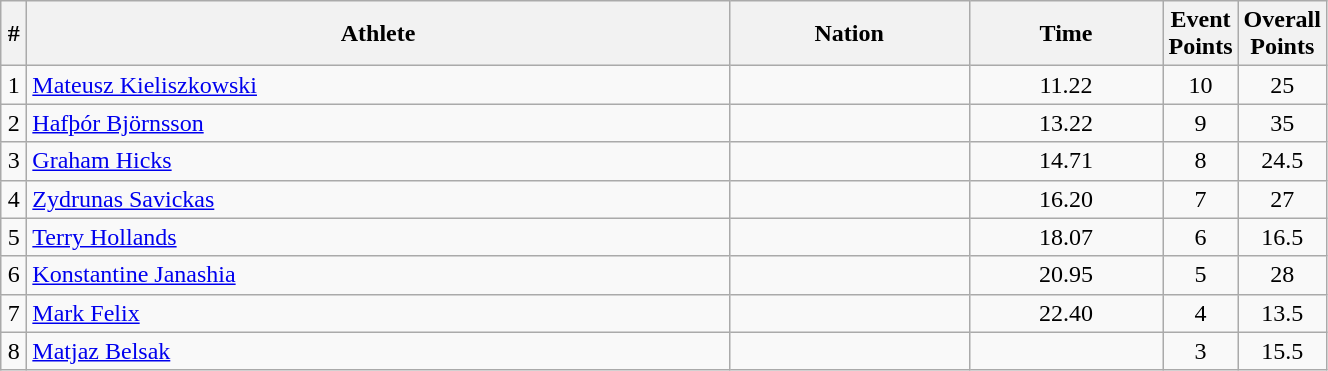<table class="wikitable sortable" style="text-align:center;width: 70%;">
<tr>
<th scope="col" style="width: 10px;">#</th>
<th scope="col">Athlete</th>
<th scope="col">Nation</th>
<th scope="col">Time</th>
<th scope="col" style="width: 10px;">Event Points</th>
<th scope="col" style="width: 10px;">Overall Points</th>
</tr>
<tr>
<td>1</td>
<td align=left><a href='#'>Mateusz Kieliszkowski</a></td>
<td align=left></td>
<td>11.22</td>
<td>10</td>
<td>25</td>
</tr>
<tr>
<td>2</td>
<td align=left><a href='#'>Hafþór Björnsson</a></td>
<td align=left></td>
<td>13.22</td>
<td>9</td>
<td>35</td>
</tr>
<tr>
<td>3</td>
<td align=left><a href='#'>Graham Hicks</a></td>
<td align=left></td>
<td>14.71</td>
<td>8</td>
<td>24.5</td>
</tr>
<tr>
<td>4</td>
<td align=left><a href='#'>Zydrunas Savickas</a></td>
<td align=left></td>
<td>16.20</td>
<td>7</td>
<td>27</td>
</tr>
<tr>
<td>5</td>
<td align=left><a href='#'>Terry Hollands</a></td>
<td align=left></td>
<td>18.07</td>
<td>6</td>
<td>16.5</td>
</tr>
<tr>
<td>6</td>
<td align=left><a href='#'>Konstantine Janashia</a></td>
<td align=left></td>
<td>20.95</td>
<td>5</td>
<td>28</td>
</tr>
<tr>
<td>7</td>
<td align=left><a href='#'>Mark Felix</a></td>
<td align=left></td>
<td>22.40</td>
<td>4</td>
<td>13.5</td>
</tr>
<tr>
<td>8</td>
<td align=left><a href='#'>Matjaz Belsak</a></td>
<td align=left></td>
<td></td>
<td>3</td>
<td>15.5</td>
</tr>
</table>
